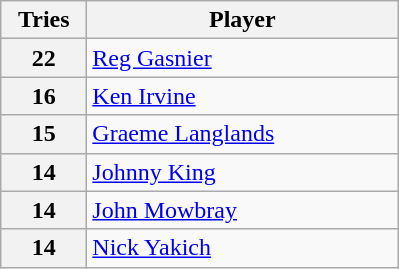<table class="wikitable" style="text-align:left;">
<tr>
<th width=50>Tries</th>
<th width=200>Player</th>
</tr>
<tr>
<th>22</th>
<td> <a href='#'>Reg Gasnier</a></td>
</tr>
<tr>
<th>16</th>
<td> <a href='#'>Ken Irvine</a></td>
</tr>
<tr>
<th>15</th>
<td> <a href='#'>Graeme Langlands</a></td>
</tr>
<tr>
<th>14</th>
<td> <a href='#'>Johnny King</a></td>
</tr>
<tr>
<th>14</th>
<td> <a href='#'>John Mowbray</a></td>
</tr>
<tr>
<th>14</th>
<td> <a href='#'>Nick Yakich</a></td>
</tr>
</table>
